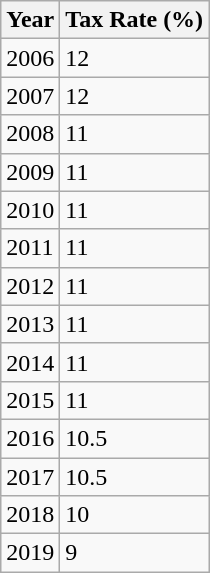<table class="wikitable sortable">
<tr>
<th>Year</th>
<th>Tax Rate (%)</th>
</tr>
<tr>
<td>2006</td>
<td>12</td>
</tr>
<tr>
<td>2007</td>
<td>12</td>
</tr>
<tr>
<td>2008</td>
<td>11</td>
</tr>
<tr>
<td>2009</td>
<td>11</td>
</tr>
<tr>
<td>2010</td>
<td>11</td>
</tr>
<tr>
<td>2011</td>
<td>11</td>
</tr>
<tr>
<td>2012</td>
<td>11</td>
</tr>
<tr>
<td>2013</td>
<td>11</td>
</tr>
<tr>
<td>2014</td>
<td>11</td>
</tr>
<tr>
<td>2015</td>
<td>11</td>
</tr>
<tr>
<td>2016</td>
<td>10.5</td>
</tr>
<tr>
<td>2017</td>
<td>10.5</td>
</tr>
<tr>
<td>2018</td>
<td>10</td>
</tr>
<tr>
<td>2019</td>
<td>9</td>
</tr>
</table>
